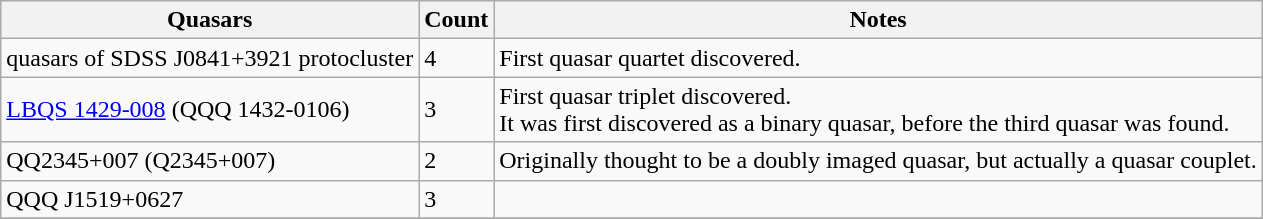<table class="wikitable" border="1">
<tr>
<th>Quasars</th>
<th>Count</th>
<th>Notes</th>
</tr>
<tr>
<td>quasars of SDSS J0841+3921 protocluster</td>
<td>4</td>
<td>First quasar quartet discovered.</td>
</tr>
<tr>
<td><a href='#'>LBQS 1429-008</a> (QQQ 1432-0106)</td>
<td>3</td>
<td>First quasar triplet discovered. <br> It was first discovered as a binary quasar, before the third quasar was found.</td>
</tr>
<tr>
<td>QQ2345+007 (Q2345+007)<br></td>
<td>2</td>
<td>Originally thought to be a doubly imaged quasar, but actually a quasar couplet.</td>
</tr>
<tr>
<td>QQQ J1519+0627</td>
<td>3</td>
<td></td>
</tr>
<tr>
</tr>
</table>
